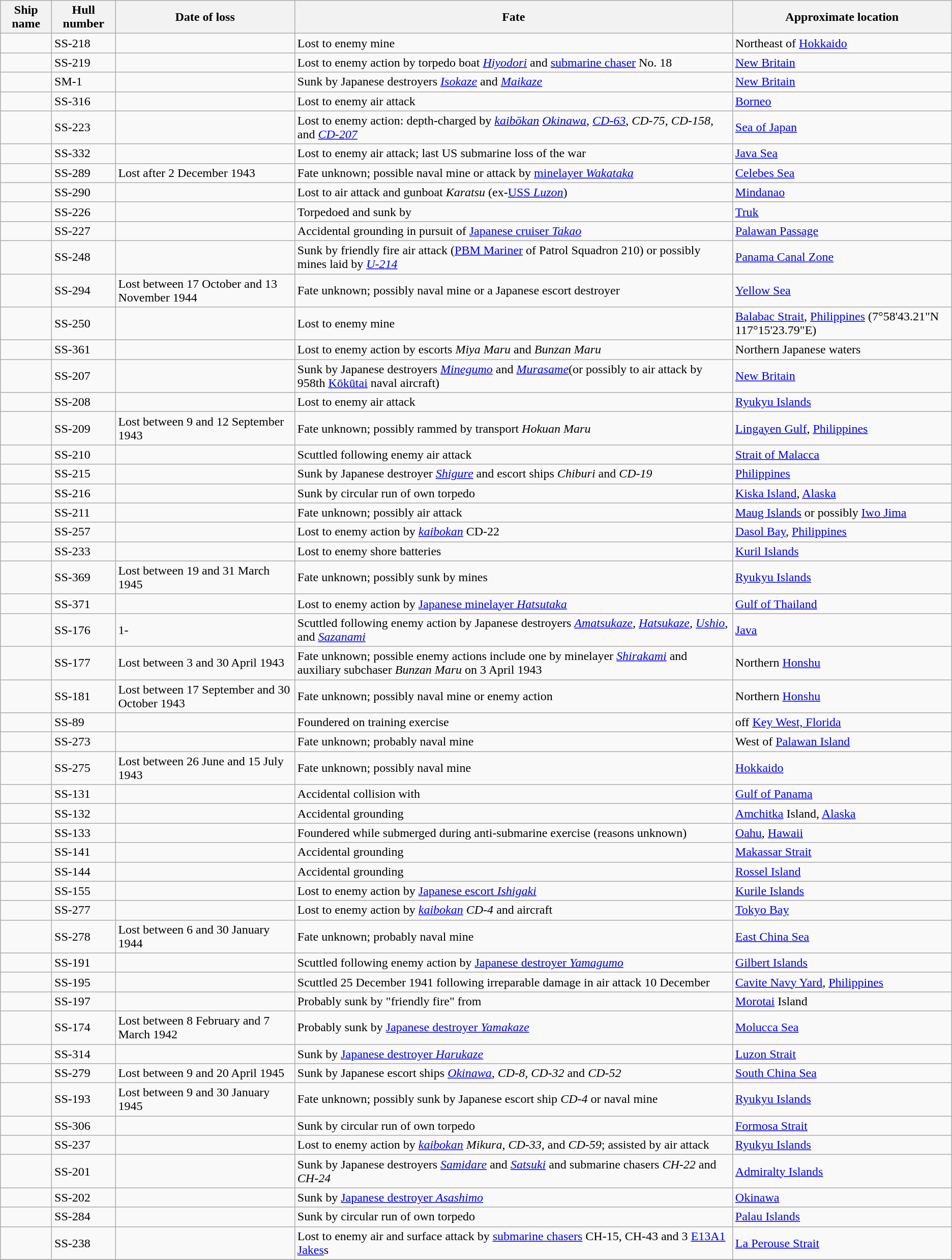<table class="wikitable sortable">
<tr>
<th>Ship name</th>
<th>Hull number</th>
<th>Date of loss</th>
<th>Fate</th>
<th>Approximate location</th>
</tr>
<tr>
<td></td>
<td>SS-218</td>
<td></td>
<td>Lost to enemy mine</td>
<td>Northeast of <a href='#'>Hokkaido</a></td>
</tr>
<tr>
<td></td>
<td>SS-219</td>
<td></td>
<td>Lost to enemy action by torpedo boat <em><a href='#'>Hiyodori</a></em> and <a href='#'>submarine chaser</a> No. 18</td>
<td><a href='#'>New Britain</a></td>
</tr>
<tr>
<td></td>
<td>SM-1</td>
<td></td>
<td>Sunk by Japanese destroyers <a href='#'><em>Isokaze</em></a> and <a href='#'><em>Maikaze</em></a></td>
<td><a href='#'>New Britain</a></td>
</tr>
<tr>
<td></td>
<td>SS-316</td>
<td></td>
<td>Lost to enemy air attack</td>
<td><a href='#'>Borneo</a></td>
</tr>
<tr>
<td></td>
<td>SS-223</td>
<td></td>
<td>Lost to enemy action: depth-charged by <em><a href='#'>kaibōkan</a></em> <em><a href='#'>Okinawa</a></em>, <em><a href='#'>CD-63</a></em>, <em>CD-75</em>, <em>CD-158</em>, and <em><a href='#'>CD-207</a></em></td>
<td><a href='#'>Sea of Japan</a></td>
</tr>
<tr>
<td></td>
<td>SS-332</td>
<td></td>
<td>Lost to enemy air attack; last US submarine loss of the war</td>
<td><a href='#'>Java Sea</a></td>
</tr>
<tr>
<td></td>
<td>SS-289</td>
<td>Lost after 2 December 1943</td>
<td>Fate unknown; possible naval mine or attack by <a href='#'>minelayer <em>Wakataka</em></a></td>
<td><a href='#'>Celebes Sea</a></td>
</tr>
<tr>
<td></td>
<td>SS-290</td>
<td></td>
<td>Lost to air attack and gunboat <em>Karatsu</em> (ex-<a href='#'>USS <em>Luzon</em></a>)</td>
<td><a href='#'>Mindanao</a></td>
</tr>
<tr>
<td></td>
<td>SS-226</td>
<td></td>
<td>Torpedoed and sunk by </td>
<td><a href='#'>Truk</a></td>
</tr>
<tr>
<td></td>
<td>SS-227</td>
<td></td>
<td>Accidental grounding in pursuit of <a href='#'>Japanese cruiser <em>Takao</em></a></td>
<td><a href='#'>Palawan Passage</a></td>
</tr>
<tr>
<td></td>
<td>SS-248</td>
<td></td>
<td>Sunk by friendly fire air attack (<a href='#'>PBM Mariner</a> of Patrol Squadron 210) or possibly mines laid by <a href='#'><em>U-214</em></a></td>
<td><a href='#'>Panama Canal Zone</a></td>
</tr>
<tr>
<td></td>
<td>SS-294</td>
<td>Lost between 17 October and 13 November 1944</td>
<td>Fate unknown; possibly naval mine or a Japanese escort destroyer</td>
<td><a href='#'>Yellow Sea</a></td>
</tr>
<tr>
<td></td>
<td>SS-250</td>
<td></td>
<td>Lost to enemy mine</td>
<td><a href='#'>Balabac Strait</a>, <a href='#'>Philippines</a> (7°58'43.21"N 117°15'23.79"E)</td>
</tr>
<tr>
<td></td>
<td>SS-361</td>
<td></td>
<td>Lost to enemy action by escorts <em>Miya Maru</em> and <em>Bunzan Maru</em></td>
<td>Northern Japanese waters</td>
</tr>
<tr>
<td></td>
<td>SS-207</td>
<td></td>
<td>Sunk by Japanese destroyers <a href='#'><em>Minegumo</em></a> and <a href='#'><em>Murasame</em></a>(or possibly to air attack by 958th <a href='#'>Kōkūtai</a> naval aircraft)</td>
<td><a href='#'>New Britain</a></td>
</tr>
<tr>
<td></td>
<td>SS-208</td>
<td></td>
<td>Lost to enemy air attack</td>
<td><a href='#'>Ryukyu Islands</a></td>
</tr>
<tr>
<td></td>
<td>SS-209</td>
<td>Lost between 9 and 12 September 1943</td>
<td>Fate unknown; possibly rammed by transport <em>Hokuan Maru</em></td>
<td><a href='#'>Lingayen Gulf</a>, <a href='#'>Philippines</a></td>
</tr>
<tr>
<td></td>
<td>SS-210</td>
<td></td>
<td>Scuttled following enemy air attack</td>
<td><a href='#'>Strait of Malacca</a></td>
</tr>
<tr>
<td></td>
<td>SS-215</td>
<td></td>
<td>Sunk by Japanese destroyer <a href='#'><em>Shigure</em></a> and escort ships <em>Chiburi</em> and <em>CD-19</em></td>
<td><a href='#'>Philippines</a></td>
</tr>
<tr>
<td></td>
<td>SS-216</td>
<td></td>
<td>Sunk by circular run of own torpedo</td>
<td><a href='#'>Kiska Island</a>, <a href='#'>Alaska</a></td>
</tr>
<tr>
<td></td>
<td>SS-211</td>
<td></td>
<td>Fate unknown; possibly air attack</td>
<td><a href='#'>Maug Islands</a> or possibly <a href='#'>Iwo Jima</a></td>
</tr>
<tr>
<td></td>
<td>SS-257</td>
<td></td>
<td>Lost to enemy action by <em><a href='#'>kaibokan</a></em> CD-22</td>
<td><a href='#'>Dasol Bay</a>, <a href='#'>Philippines</a></td>
</tr>
<tr>
<td></td>
<td>SS-233</td>
<td></td>
<td>Lost to enemy shore batteries</td>
<td><a href='#'>Kuril Islands</a></td>
</tr>
<tr>
<td></td>
<td>SS-369</td>
<td>Lost between 19 and 31 March 1945</td>
<td>Fate unknown; possibly sunk by mines</td>
<td><a href='#'>Ryukyu Islands</a></td>
</tr>
<tr>
<td></td>
<td>SS-371</td>
<td></td>
<td>Lost to enemy action by <a href='#'>Japanese minelayer <em>Hatsutaka</em></a></td>
<td><a href='#'>Gulf of Thailand</a></td>
</tr>
<tr>
<td></td>
<td>SS-176</td>
<td>1-</td>
<td>Scuttled following enemy action by Japanese destroyers <em><a href='#'>Amatsukaze</a>, <a href='#'>Hatsukaze</a>,</em> <a href='#'><em>Ushio</em></a>, and <em><a href='#'>Sazanami</a></em></td>
<td><a href='#'>Java</a></td>
</tr>
<tr>
<td></td>
<td>SS-177</td>
<td>Lost between 3 and 30 April 1943</td>
<td>Fate unknown; possible enemy actions include one by minelayer <a href='#'><em>Shirakami</em></a> and auxiliary subchaser <em>Bunzan Maru</em> on 3 April 1943</td>
<td>Northern <a href='#'>Honshu</a></td>
</tr>
<tr>
<td></td>
<td>SS-181</td>
<td>Lost between 17 September and 30 October 1943</td>
<td>Fate unknown; possibly naval mine or enemy action</td>
<td>Northern <a href='#'>Honshu</a></td>
</tr>
<tr>
<td></td>
<td>SS-89</td>
<td></td>
<td>Foundered on training exercise</td>
<td>off <a href='#'>Key West, Florida</a></td>
</tr>
<tr>
<td></td>
<td>SS-273</td>
<td></td>
<td>Fate unknown; probably naval mine</td>
<td>West of <a href='#'>Palawan Island</a></td>
</tr>
<tr>
<td></td>
<td>SS-275</td>
<td>Lost between 26 June and 15 July 1943</td>
<td>Fate unknown; possibly naval mine</td>
<td><a href='#'>Hokkaido</a></td>
</tr>
<tr>
<td></td>
<td>SS-131</td>
<td></td>
<td>Accidental collision with </td>
<td><a href='#'>Gulf of Panama</a></td>
</tr>
<tr>
<td></td>
<td>SS-132</td>
<td></td>
<td>Accidental grounding</td>
<td><a href='#'>Amchitka</a> Island, <a href='#'>Alaska</a></td>
</tr>
<tr>
<td></td>
<td>SS-133</td>
<td></td>
<td>Foundered while submerged during anti-submarine exercise (reasons unknown)</td>
<td><a href='#'>Oahu</a>, <a href='#'>Hawaii</a></td>
</tr>
<tr>
<td></td>
<td>SS-141</td>
<td></td>
<td>Accidental grounding</td>
<td><a href='#'>Makassar Strait</a></td>
</tr>
<tr>
<td></td>
<td>SS-144</td>
<td></td>
<td>Accidental grounding</td>
<td><a href='#'>Rossel Island</a></td>
</tr>
<tr>
<td></td>
<td>SS-155</td>
<td></td>
<td>Lost to enemy action by <a href='#'>Japanese escort <em>Ishigaki</em></a></td>
<td><a href='#'>Kurile Islands</a></td>
</tr>
<tr>
<td></td>
<td>SS-277</td>
<td></td>
<td>Lost to enemy action by <em><a href='#'>kaibokan</a></em> <em>CD-4</em> and aircraft</td>
<td><a href='#'>Tokyo Bay</a></td>
</tr>
<tr>
<td></td>
<td>SS-278</td>
<td>Lost between 6 and 30 January 1944</td>
<td>Fate unknown; probably naval mine</td>
<td><a href='#'>East China Sea</a></td>
</tr>
<tr>
<td></td>
<td>SS-191</td>
<td></td>
<td>Scuttled following enemy action by <a href='#'>Japanese destroyer <em>Yamagumo</em></a></td>
<td><a href='#'>Gilbert Islands</a></td>
</tr>
<tr>
<td></td>
<td>SS-195</td>
<td></td>
<td>Scuttled 25 December 1941 following irreparable damage in air attack 10 December</td>
<td><a href='#'>Cavite Navy Yard</a>, <a href='#'>Philippines</a></td>
</tr>
<tr>
<td></td>
<td>SS-197</td>
<td></td>
<td>Probably sunk by "friendly fire" from </td>
<td><a href='#'>Morotai</a> Island</td>
</tr>
<tr>
<td></td>
<td>SS-174</td>
<td>Lost between 8 February and 7 March 1942</td>
<td>Probably sunk by <a href='#'>Japanese destroyer <em>Yamakaze</em></a></td>
<td><a href='#'>Molucca Sea</a></td>
</tr>
<tr>
<td></td>
<td>SS-314</td>
<td></td>
<td>Sunk by <a href='#'>Japanese destroyer <em>Harukaze</em></a></td>
<td><a href='#'>Luzon Strait</a></td>
</tr>
<tr>
<td></td>
<td>SS-279</td>
<td>Lost between 9 and 20 April 1945</td>
<td>Sunk by Japanese escort ships <em><a href='#'>Okinawa</a>, CD-8, CD-32</em> and <em>CD-52</em></td>
<td><a href='#'>South China Sea</a></td>
</tr>
<tr>
<td></td>
<td>SS-193</td>
<td>Lost between 9 and 30 January 1945</td>
<td>Fate unknown; possibly sunk by Japanese escort ship <em>CD-4</em> or naval mine</td>
<td><a href='#'>Ryukyu Islands</a></td>
</tr>
<tr>
<td></td>
<td>SS-306</td>
<td></td>
<td>Sunk by circular run of own torpedo</td>
<td><a href='#'>Formosa Strait</a></td>
</tr>
<tr>
<td></td>
<td>SS-237</td>
<td></td>
<td>Lost to enemy action by <em><a href='#'>kaibokan</a></em> <em>Mikura</em>, <em>CD-33</em>, and <em>CD-59</em>; assisted by air attack</td>
<td><a href='#'>Ryukyu Islands</a></td>
</tr>
<tr>
<td></td>
<td>SS-201</td>
<td></td>
<td>Sunk by Japanese destroyers <em><a href='#'>Samidare</a></em> and <em><a href='#'>Satsuki</a></em> and submarine chasers <em>CH-22</em> and <em>CH-24</em></td>
<td><a href='#'>Admiralty Islands</a></td>
</tr>
<tr>
<td></td>
<td>SS-202</td>
<td></td>
<td>Sunk by <a href='#'>Japanese destroyer <em>Asashimo</em></a></td>
<td><a href='#'>Okinawa</a></td>
</tr>
<tr>
<td></td>
<td>SS-284</td>
<td></td>
<td>Sunk by circular run of own torpedo</td>
<td><a href='#'>Palau Islands</a></td>
</tr>
<tr>
<td></td>
<td>SS-238</td>
<td></td>
<td>Lost to enemy air and surface attack by <a href='#'>submarine chasers</a> CH-15, CH-43 and 3 <a href='#'>E13A1 Jakes</a>s</td>
<td><a href='#'>La Perouse Strait</a></td>
</tr>
<tr>
</tr>
</table>
